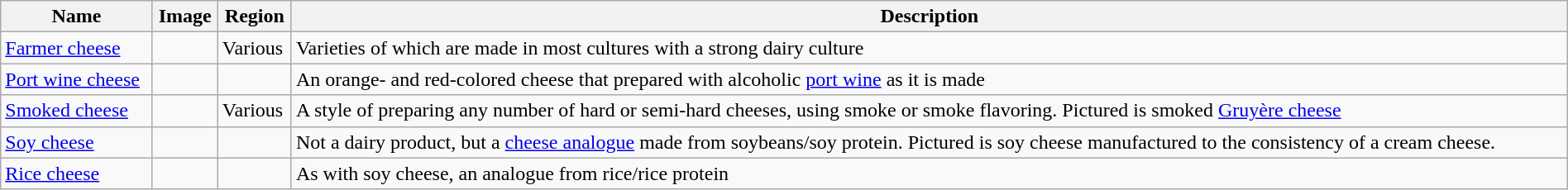<table class="wikitable sortable" style="width:100%">
<tr>
<th>Name</th>
<th class="unsortable">Image</th>
<th>Region</th>
<th>Description</th>
</tr>
<tr>
<td><a href='#'>Farmer cheese</a></td>
<td></td>
<td>Various</td>
<td>Varieties of which are made in most cultures with a strong dairy culture</td>
</tr>
<tr>
<td><a href='#'>Port wine cheese</a></td>
<td></td>
<td></td>
<td>An orange- and red-colored cheese that prepared with alcoholic <a href='#'>port wine</a> as it is made</td>
</tr>
<tr>
<td><a href='#'>Smoked cheese</a></td>
<td></td>
<td>Various</td>
<td>A style of preparing any number of hard or semi-hard cheeses, using smoke or smoke flavoring. Pictured is smoked <a href='#'>Gruyère cheese</a></td>
</tr>
<tr>
<td><a href='#'>Soy cheese</a></td>
<td></td>
<td></td>
<td>Not a dairy product, but a <a href='#'>cheese analogue</a> made from soybeans/soy protein. Pictured is soy cheese manufactured to the consistency of a cream cheese.</td>
</tr>
<tr>
<td><a href='#'>Rice cheese</a></td>
<td></td>
<td></td>
<td>As with soy cheese, an analogue from rice/rice protein</td>
</tr>
</table>
